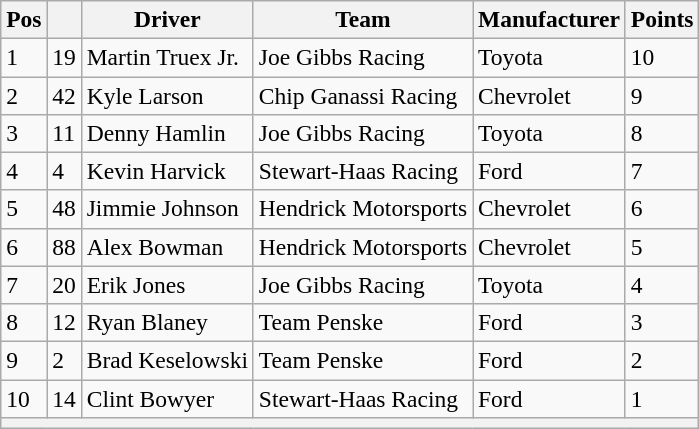<table class="wikitable" style="font-size:98%">
<tr>
<th>Pos</th>
<th></th>
<th>Driver</th>
<th>Team</th>
<th>Manufacturer</th>
<th>Points</th>
</tr>
<tr>
<td>1</td>
<td>19</td>
<td>Martin Truex Jr.</td>
<td>Joe Gibbs Racing</td>
<td>Toyota</td>
<td>10</td>
</tr>
<tr>
<td>2</td>
<td>42</td>
<td>Kyle Larson</td>
<td>Chip Ganassi Racing</td>
<td>Chevrolet</td>
<td>9</td>
</tr>
<tr>
<td>3</td>
<td>11</td>
<td>Denny Hamlin</td>
<td>Joe Gibbs Racing</td>
<td>Toyota</td>
<td>8</td>
</tr>
<tr>
<td>4</td>
<td>4</td>
<td>Kevin Harvick</td>
<td>Stewart-Haas Racing</td>
<td>Ford</td>
<td>7</td>
</tr>
<tr>
<td>5</td>
<td>48</td>
<td>Jimmie Johnson</td>
<td>Hendrick Motorsports</td>
<td>Chevrolet</td>
<td>6</td>
</tr>
<tr>
<td>6</td>
<td>88</td>
<td>Alex Bowman</td>
<td>Hendrick Motorsports</td>
<td>Chevrolet</td>
<td>5</td>
</tr>
<tr>
<td>7</td>
<td>20</td>
<td>Erik Jones</td>
<td>Joe Gibbs Racing</td>
<td>Toyota</td>
<td>4</td>
</tr>
<tr>
<td>8</td>
<td>12</td>
<td>Ryan Blaney</td>
<td>Team Penske</td>
<td>Ford</td>
<td>3</td>
</tr>
<tr>
<td>9</td>
<td>2</td>
<td>Brad Keselowski</td>
<td>Team Penske</td>
<td>Ford</td>
<td>2</td>
</tr>
<tr>
<td>10</td>
<td>14</td>
<td>Clint Bowyer</td>
<td>Stewart-Haas Racing</td>
<td>Ford</td>
<td>1</td>
</tr>
<tr>
<th colspan="6"></th>
</tr>
</table>
